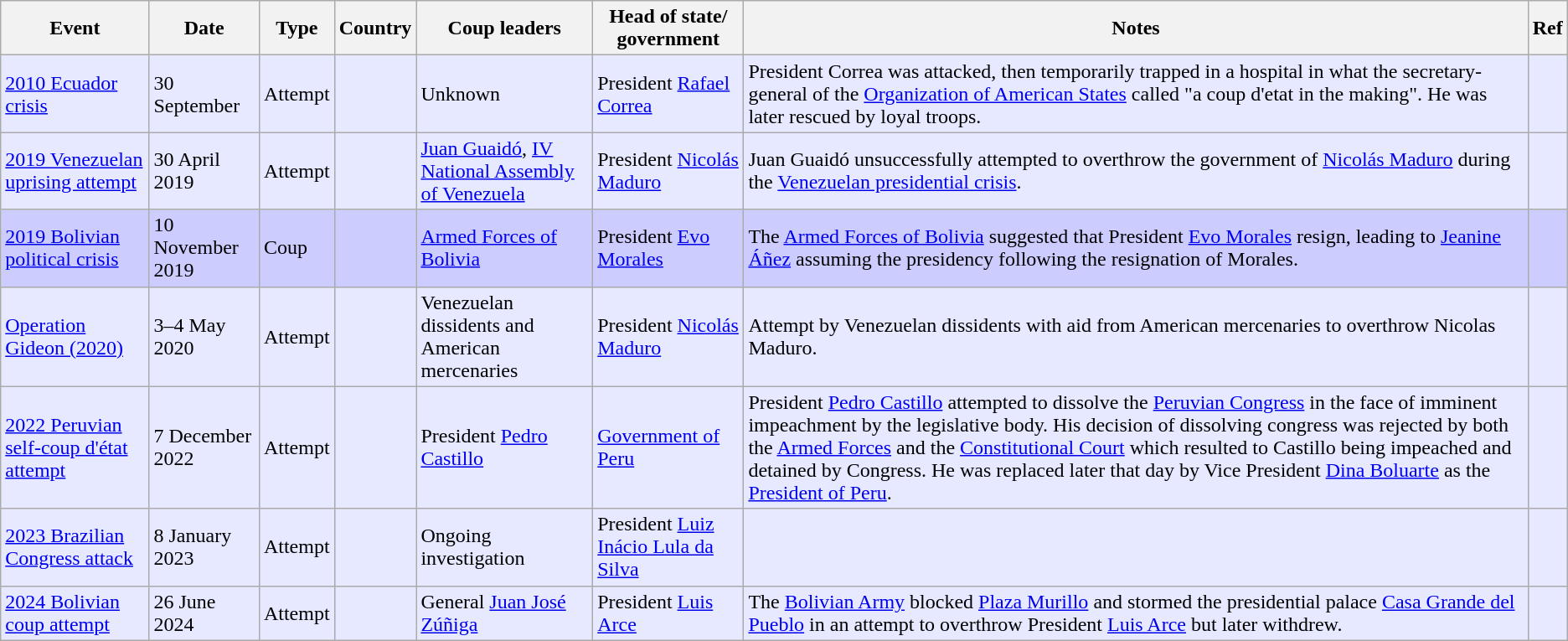<table style="background:#fff;" class="wikitable">
<tr>
<th>Event</th>
<th>Date</th>
<th>Type</th>
<th>Country</th>
<th>Coup leaders</th>
<th>Head of state/<wbr>government</th>
<th>Notes</th>
<th>Ref</th>
</tr>
<tr style="background:#e6e9ff;">
<td><a href='#'>2010 Ecuador crisis</a></td>
<td>30 September</td>
<td>Attempt</td>
<td></td>
<td>Unknown</td>
<td>President <a href='#'>Rafael Correa</a></td>
<td>President Correa was attacked, then temporarily trapped in a hospital in what the secretary-general of the <a href='#'>Organization of American States</a> called "a coup d'etat in the making". He was later rescued by loyal troops.</td>
<td></td>
</tr>
<tr style="background:#e6e9ff;">
<td><a href='#'>2019 Venezuelan uprising attempt</a></td>
<td>30 April 2019</td>
<td>Attempt</td>
<td></td>
<td><a href='#'>Juan Guaidó</a>, <a href='#'>IV National Assembly of Venezuela</a></td>
<td>President <a href='#'>Nicolás Maduro</a></td>
<td>Juan Guaidó unsuccessfully attempted to overthrow the government of <a href='#'>Nicolás Maduro</a> during the <a href='#'>Venezuelan presidential crisis</a>.</td>
<td></td>
</tr>
<tr style="background:#ccf;">
<td><a href='#'>2019 Bolivian political crisis</a></td>
<td>10 November 2019</td>
<td>Coup</td>
<td></td>
<td><a href='#'>Armed Forces of Bolivia</a></td>
<td>President <a href='#'>Evo Morales</a></td>
<td>The <a href='#'>Armed Forces of Bolivia</a> suggested that President <a href='#'>Evo Morales</a> resign, leading to <a href='#'>Jeanine Áñez</a> assuming the presidency following the resignation of Morales.</td>
<td></td>
</tr>
<tr style="background:#e6e9ff;">
<td><a href='#'>Operation Gideon (2020)</a></td>
<td>3–4 May 2020</td>
<td>Attempt</td>
<td></td>
<td>Venezuelan dissidents and American mercenaries</td>
<td>President <a href='#'>Nicolás Maduro</a></td>
<td>Attempt by Venezuelan dissidents with aid from American mercenaries to overthrow Nicolas Maduro.</td>
<td></td>
</tr>
<tr style="background:#e6e9ff;">
<td><a href='#'>2022 Peruvian self-coup d'état attempt</a></td>
<td>7 December 2022</td>
<td>Attempt</td>
<td></td>
<td>President <a href='#'>Pedro Castillo</a></td>
<td><a href='#'>Government of Peru</a></td>
<td>President <a href='#'>Pedro Castillo</a> attempted to dissolve the <a href='#'>Peruvian Congress</a> in the face of imminent impeachment by the legislative body. His decision of dissolving congress was rejected by both the <a href='#'>Armed Forces</a> and the <a href='#'>Constitutional Court</a> which resulted to Castillo being impeached and detained by Congress. He was replaced later that day by Vice President <a href='#'>Dina Boluarte</a> as the <a href='#'>President of Peru</a>.</td>
<td></td>
</tr>
<tr style="background:#e6e9ff;">
<td><a href='#'>2023 Brazilian Congress attack</a></td>
<td>8 January 2023</td>
<td>Attempt</td>
<td></td>
<td>Ongoing investigation</td>
<td>President <a href='#'>Luiz Inácio Lula da Silva</a></td>
<td></td>
<td></td>
</tr>
<tr style="background:#e6e9ff;">
<td><a href='#'>2024 Bolivian coup attempt</a></td>
<td>26 June 2024</td>
<td>Attempt</td>
<td></td>
<td>General <a href='#'>Juan José Zúñiga</a></td>
<td>President <a href='#'>Luis Arce</a></td>
<td>The <a href='#'>Bolivian Army</a> blocked <a href='#'>Plaza Murillo</a> and stormed the presidential palace <a href='#'>Casa Grande del Pueblo</a> in an attempt to overthrow President <a href='#'>Luis Arce</a> but later withdrew.</td>
<td></td>
</tr>
</table>
